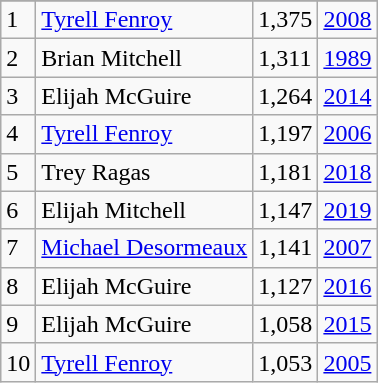<table class="wikitable">
<tr>
</tr>
<tr>
<td>1</td>
<td><a href='#'>Tyrell Fenroy</a></td>
<td>1,375</td>
<td><a href='#'>2008</a></td>
</tr>
<tr>
<td>2</td>
<td>Brian Mitchell</td>
<td>1,311</td>
<td><a href='#'>1989</a></td>
</tr>
<tr>
<td>3</td>
<td>Elijah McGuire</td>
<td>1,264</td>
<td><a href='#'>2014</a></td>
</tr>
<tr>
<td>4</td>
<td><a href='#'>Tyrell Fenroy</a></td>
<td>1,197</td>
<td><a href='#'>2006</a></td>
</tr>
<tr>
<td>5</td>
<td>Trey Ragas</td>
<td>1,181</td>
<td><a href='#'>2018</a></td>
</tr>
<tr>
<td>6</td>
<td>Elijah Mitchell</td>
<td>1,147</td>
<td><a href='#'>2019</a></td>
</tr>
<tr>
<td>7</td>
<td><a href='#'>Michael Desormeaux</a></td>
<td>1,141</td>
<td><a href='#'>2007</a></td>
</tr>
<tr>
<td>8</td>
<td>Elijah McGuire</td>
<td>1,127</td>
<td><a href='#'>2016</a></td>
</tr>
<tr>
<td>9</td>
<td>Elijah McGuire</td>
<td>1,058</td>
<td><a href='#'>2015</a></td>
</tr>
<tr>
<td>10</td>
<td><a href='#'>Tyrell Fenroy</a></td>
<td>1,053</td>
<td><a href='#'>2005</a></td>
</tr>
</table>
